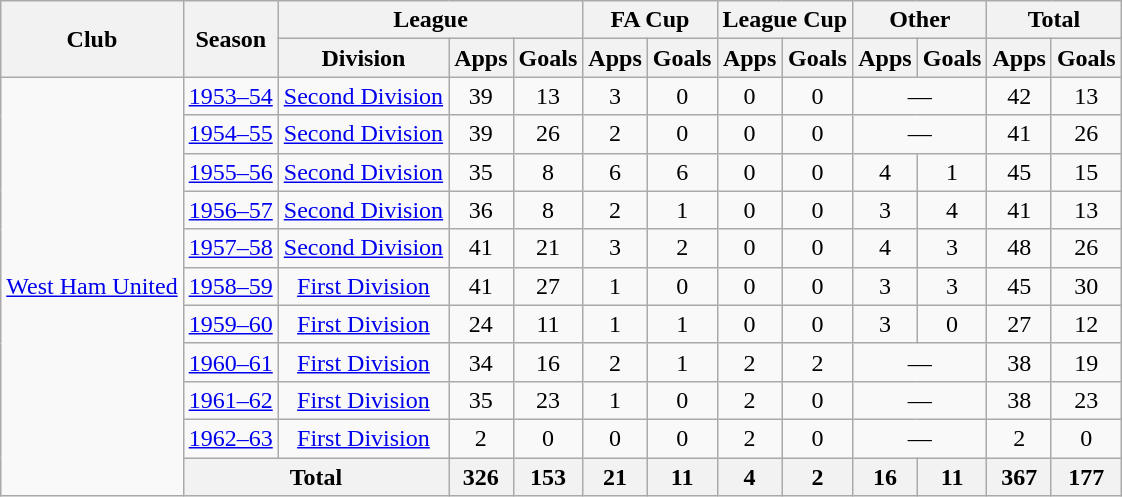<table class="wikitable" style="text-align:center">
<tr>
<th rowspan="2">Club</th>
<th rowspan="2">Season</th>
<th colspan="3">League</th>
<th colspan="2">FA Cup</th>
<th colspan="2">League Cup</th>
<th colspan="2">Other</th>
<th colspan="2">Total</th>
</tr>
<tr>
<th>Division</th>
<th>Apps</th>
<th>Goals</th>
<th>Apps</th>
<th>Goals</th>
<th>Apps</th>
<th>Goals</th>
<th>Apps</th>
<th>Goals</th>
<th>Apps</th>
<th>Goals</th>
</tr>
<tr>
<td rowspan="14"><a href='#'>West Ham United</a></td>
<td><a href='#'>1953–54</a></td>
<td><a href='#'>Second Division</a></td>
<td>39</td>
<td>13</td>
<td>3</td>
<td>0</td>
<td>0</td>
<td>0</td>
<td colspan="2">—</td>
<td>42</td>
<td>13</td>
</tr>
<tr>
<td><a href='#'>1954–55</a></td>
<td><a href='#'>Second Division</a></td>
<td>39</td>
<td>26</td>
<td>2</td>
<td>0</td>
<td>0</td>
<td>0</td>
<td colspan="2">—</td>
<td>41</td>
<td>26</td>
</tr>
<tr>
<td><a href='#'>1955–56</a></td>
<td><a href='#'>Second Division</a></td>
<td>35</td>
<td>8</td>
<td>6</td>
<td>6</td>
<td>0</td>
<td>0</td>
<td>4</td>
<td>1</td>
<td>45</td>
<td>15</td>
</tr>
<tr>
<td><a href='#'>1956–57</a></td>
<td><a href='#'>Second Division</a></td>
<td>36</td>
<td>8</td>
<td>2</td>
<td>1</td>
<td>0</td>
<td>0</td>
<td>3</td>
<td>4</td>
<td>41</td>
<td>13</td>
</tr>
<tr>
<td><a href='#'>1957–58</a></td>
<td><a href='#'>Second Division</a></td>
<td>41</td>
<td>21</td>
<td>3</td>
<td>2</td>
<td>0</td>
<td>0</td>
<td>4</td>
<td>3</td>
<td>48</td>
<td>26</td>
</tr>
<tr>
<td><a href='#'>1958–59</a></td>
<td><a href='#'>First Division</a></td>
<td>41</td>
<td>27</td>
<td>1</td>
<td>0</td>
<td>0</td>
<td>0</td>
<td>3</td>
<td>3</td>
<td>45</td>
<td>30</td>
</tr>
<tr>
<td><a href='#'>1959–60</a></td>
<td><a href='#'>First Division</a></td>
<td>24</td>
<td>11</td>
<td>1</td>
<td>1</td>
<td>0</td>
<td>0</td>
<td>3</td>
<td>0</td>
<td>27</td>
<td>12</td>
</tr>
<tr>
<td><a href='#'>1960–61</a></td>
<td><a href='#'>First Division</a></td>
<td>34</td>
<td>16</td>
<td>2</td>
<td>1</td>
<td>2</td>
<td>2</td>
<td colspan="2">—</td>
<td>38</td>
<td>19</td>
</tr>
<tr>
<td><a href='#'>1961–62</a></td>
<td><a href='#'>First Division</a></td>
<td>35</td>
<td>23</td>
<td>1</td>
<td>0</td>
<td>2</td>
<td>0</td>
<td colspan="2">—</td>
<td>38</td>
<td>23</td>
</tr>
<tr>
<td><a href='#'>1962–63</a></td>
<td><a href='#'>First Division</a></td>
<td>2</td>
<td>0</td>
<td>0</td>
<td>0</td>
<td>2</td>
<td>0</td>
<td colspan="2">—</td>
<td>2</td>
<td>0</td>
</tr>
<tr>
<th colspan="2">Total</th>
<th>326</th>
<th>153</th>
<th>21</th>
<th>11</th>
<th>4</th>
<th>2</th>
<th>16</th>
<th>11</th>
<th>367</th>
<th>177</th>
</tr>
</table>
